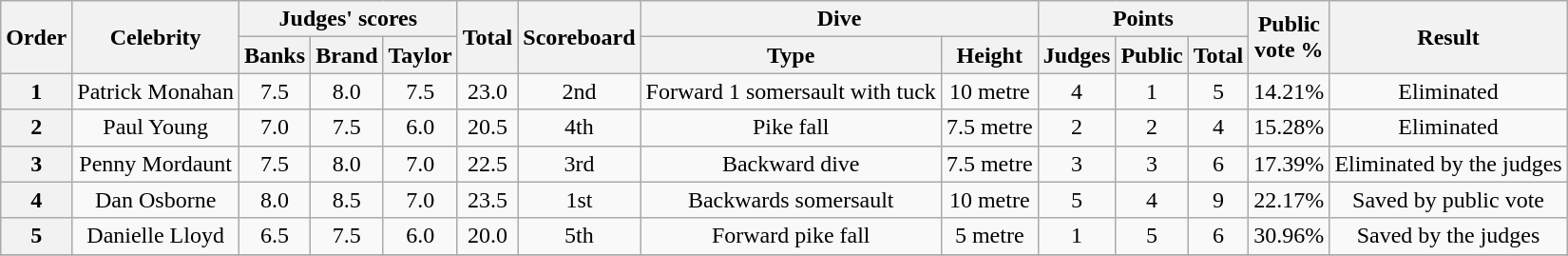<table class="wikitable" style="margin= auto; text-align: center;">
<tr>
<th scope=row rowspan=2>Order</th>
<th rowspan=2>Celebrity</th>
<th colspan=3>Judges' scores</th>
<th rowspan=2>Total</th>
<th rowspan=2>Scoreboard</th>
<th colspan=2>Dive</th>
<th colspan=3>Points</th>
<th rowspan=2>Public<br>vote %</th>
<th rowspan=2>Result</th>
</tr>
<tr>
<th>Banks</th>
<th>Brand</th>
<th>Taylor</th>
<th>Type</th>
<th>Height</th>
<th>Judges</th>
<th>Public</th>
<th>Total</th>
</tr>
<tr>
<th scope=row>1</th>
<td>Patrick Monahan</td>
<td>7.5</td>
<td>8.0</td>
<td>7.5</td>
<td>23.0</td>
<td>2nd</td>
<td>Forward 1  somersault with tuck</td>
<td>10 metre</td>
<td>4</td>
<td>1</td>
<td>5</td>
<td>14.21%</td>
<td>Eliminated</td>
</tr>
<tr>
<th scope=row>2</th>
<td>Paul Young</td>
<td>7.0</td>
<td>7.5</td>
<td>6.0</td>
<td>20.5</td>
<td>4th</td>
<td>Pike fall</td>
<td>7.5 metre</td>
<td>2</td>
<td>2</td>
<td>4</td>
<td>15.28%</td>
<td>Eliminated</td>
</tr>
<tr>
<th scope=row>3</th>
<td>Penny Mordaunt</td>
<td>7.5</td>
<td>8.0</td>
<td>7.0</td>
<td>22.5</td>
<td>3rd</td>
<td>Backward dive</td>
<td>7.5 metre</td>
<td>3</td>
<td>3</td>
<td>6</td>
<td>17.39%</td>
<td>Eliminated by the judges</td>
</tr>
<tr>
<th scope=row>4</th>
<td>Dan Osborne</td>
<td>8.0</td>
<td>8.5</td>
<td>7.0</td>
<td>23.5</td>
<td>1st</td>
<td>Backwards somersault</td>
<td>10 metre</td>
<td>5</td>
<td>4</td>
<td>9</td>
<td>22.17%</td>
<td>Saved by public vote</td>
</tr>
<tr>
<th scope=row>5</th>
<td>Danielle Lloyd</td>
<td>6.5</td>
<td>7.5</td>
<td>6.0</td>
<td>20.0</td>
<td>5th</td>
<td>Forward pike fall</td>
<td>5 metre</td>
<td>1</td>
<td>5</td>
<td>6</td>
<td>30.96%</td>
<td>Saved by the judges</td>
</tr>
<tr>
</tr>
</table>
